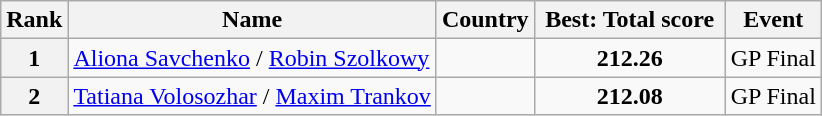<table class="wikitable sortable">
<tr>
<th>Rank</th>
<th>Name</th>
<th>Country</th>
<th width=120px>Best: Total score</th>
<th>Event</th>
</tr>
<tr>
<th>1</th>
<td><a href='#'>Aliona Savchenko</a> / <a href='#'>Robin Szolkowy</a></td>
<td align=center></td>
<td align=center><strong>212.26</strong></td>
<td>GP Final</td>
</tr>
<tr>
<th>2</th>
<td><a href='#'>Tatiana Volosozhar</a> / <a href='#'>Maxim Trankov</a></td>
<td align=center></td>
<td align=center><strong>212.08</strong></td>
<td>GP Final</td>
</tr>
</table>
